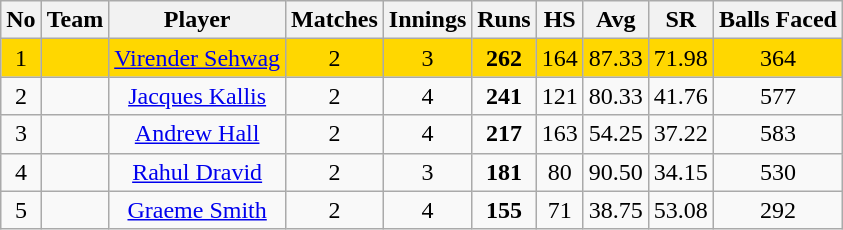<table class="wikitable sortable" border="1">
<tr>
<th>No</th>
<th>Team</th>
<th>Player</th>
<th>Matches</th>
<th>Innings</th>
<th>Runs</th>
<th>HS</th>
<th>Avg</th>
<th>SR</th>
<th>Balls Faced</th>
</tr>
<tr style="background:gold" align="center">
<td>1</td>
<td></td>
<td><a href='#'>Virender Sehwag</a></td>
<td>2</td>
<td>3</td>
<td><strong>262</strong></td>
<td>164</td>
<td>87.33</td>
<td>71.98</td>
<td>364</td>
</tr>
<tr align="center">
<td>2</td>
<td></td>
<td><a href='#'>Jacques Kallis</a></td>
<td>2</td>
<td>4</td>
<td><strong>241</strong></td>
<td>121</td>
<td>80.33</td>
<td>41.76</td>
<td>577</td>
</tr>
<tr align="center">
<td>3</td>
<td></td>
<td><a href='#'>Andrew Hall</a></td>
<td>2</td>
<td>4</td>
<td><strong>217</strong></td>
<td>163</td>
<td>54.25</td>
<td>37.22</td>
<td>583</td>
</tr>
<tr align="center">
<td>4</td>
<td></td>
<td><a href='#'>Rahul Dravid</a></td>
<td>2</td>
<td>3</td>
<td><strong>181</strong></td>
<td>80</td>
<td>90.50</td>
<td>34.15</td>
<td>530</td>
</tr>
<tr align="center">
<td>5</td>
<td></td>
<td><a href='#'>Graeme Smith</a></td>
<td>2</td>
<td>4</td>
<td><strong>155</strong></td>
<td>71</td>
<td>38.75</td>
<td>53.08</td>
<td>292</td>
</tr>
</table>
